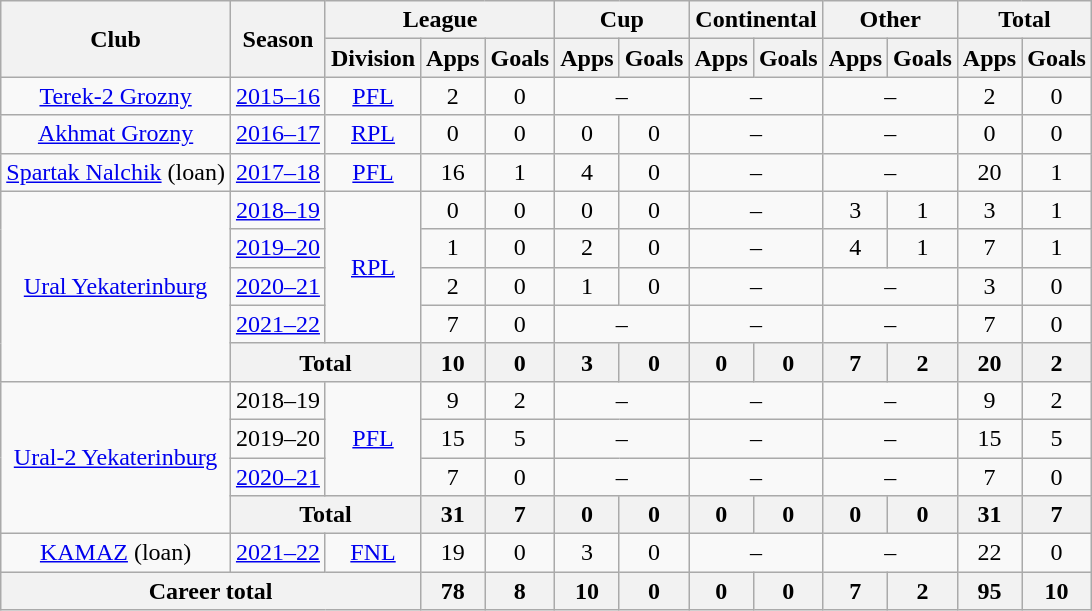<table class="wikitable" style="text-align: center;">
<tr>
<th rowspan=2>Club</th>
<th rowspan=2>Season</th>
<th colspan=3>League</th>
<th colspan=2>Cup</th>
<th colspan=2>Continental</th>
<th colspan=2>Other</th>
<th colspan=2>Total</th>
</tr>
<tr>
<th>Division</th>
<th>Apps</th>
<th>Goals</th>
<th>Apps</th>
<th>Goals</th>
<th>Apps</th>
<th>Goals</th>
<th>Apps</th>
<th>Goals</th>
<th>Apps</th>
<th>Goals</th>
</tr>
<tr>
<td><a href='#'>Terek-2 Grozny</a></td>
<td><a href='#'>2015–16</a></td>
<td><a href='#'>PFL</a></td>
<td>2</td>
<td>0</td>
<td colspan=2>–</td>
<td colspan=2>–</td>
<td colspan=2>–</td>
<td>2</td>
<td>0</td>
</tr>
<tr>
<td><a href='#'>Akhmat Grozny</a></td>
<td><a href='#'>2016–17</a></td>
<td><a href='#'>RPL</a></td>
<td>0</td>
<td>0</td>
<td>0</td>
<td>0</td>
<td colspan=2>–</td>
<td colspan=2>–</td>
<td>0</td>
<td>0</td>
</tr>
<tr>
<td><a href='#'>Spartak Nalchik</a> (loan)</td>
<td><a href='#'>2017–18</a></td>
<td><a href='#'>PFL</a></td>
<td>16</td>
<td>1</td>
<td>4</td>
<td>0</td>
<td colspan=2>–</td>
<td colspan=2>–</td>
<td>20</td>
<td>1</td>
</tr>
<tr>
<td rowspan="5"><a href='#'>Ural Yekaterinburg</a></td>
<td><a href='#'>2018–19</a></td>
<td rowspan="4"><a href='#'>RPL</a></td>
<td>0</td>
<td>0</td>
<td>0</td>
<td>0</td>
<td colspan=2>–</td>
<td>3</td>
<td>1</td>
<td>3</td>
<td>1</td>
</tr>
<tr>
<td><a href='#'>2019–20</a></td>
<td>1</td>
<td>0</td>
<td>2</td>
<td>0</td>
<td colspan=2>–</td>
<td>4</td>
<td>1</td>
<td>7</td>
<td>1</td>
</tr>
<tr>
<td><a href='#'>2020–21</a></td>
<td>2</td>
<td>0</td>
<td>1</td>
<td>0</td>
<td colspan=2>–</td>
<td colspan=2>–</td>
<td>3</td>
<td>0</td>
</tr>
<tr>
<td><a href='#'>2021–22</a></td>
<td>7</td>
<td>0</td>
<td colspan=2>–</td>
<td colspan=2>–</td>
<td colspan=2>–</td>
<td>7</td>
<td>0</td>
</tr>
<tr>
<th colspan=2>Total</th>
<th>10</th>
<th>0</th>
<th>3</th>
<th>0</th>
<th>0</th>
<th>0</th>
<th>7</th>
<th>2</th>
<th>20</th>
<th>2</th>
</tr>
<tr>
<td rowspan="4"><a href='#'>Ural-2 Yekaterinburg</a></td>
<td>2018–19</td>
<td rowspan="3"><a href='#'>PFL</a></td>
<td>9</td>
<td>2</td>
<td colspan=2>–</td>
<td colspan=2>–</td>
<td colspan=2>–</td>
<td>9</td>
<td>2</td>
</tr>
<tr>
<td>2019–20</td>
<td>15</td>
<td>5</td>
<td colspan=2>–</td>
<td colspan=2>–</td>
<td colspan=2>–</td>
<td>15</td>
<td>5</td>
</tr>
<tr>
<td><a href='#'>2020–21</a></td>
<td>7</td>
<td>0</td>
<td colspan=2>–</td>
<td colspan=2>–</td>
<td colspan=2>–</td>
<td>7</td>
<td>0</td>
</tr>
<tr>
<th colspan=2>Total</th>
<th>31</th>
<th>7</th>
<th>0</th>
<th>0</th>
<th>0</th>
<th>0</th>
<th>0</th>
<th>0</th>
<th>31</th>
<th>7</th>
</tr>
<tr>
<td><a href='#'>KAMAZ</a> (loan)</td>
<td><a href='#'>2021–22</a></td>
<td><a href='#'>FNL</a></td>
<td>19</td>
<td>0</td>
<td>3</td>
<td>0</td>
<td colspan=2>–</td>
<td colspan=2>–</td>
<td>22</td>
<td>0</td>
</tr>
<tr>
<th colspan=3>Career total</th>
<th>78</th>
<th>8</th>
<th>10</th>
<th>0</th>
<th>0</th>
<th>0</th>
<th>7</th>
<th>2</th>
<th>95</th>
<th>10</th>
</tr>
</table>
